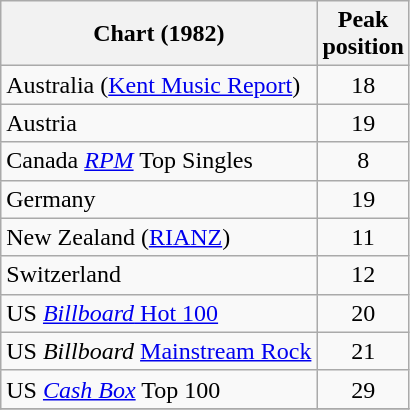<table class="wikitable sortable">
<tr>
<th style="text-align:center;">Chart (1982)</th>
<th style="text-align:center;">Peak<br>position</th>
</tr>
<tr>
<td>Australia (<a href='#'>Kent Music Report</a>)</td>
<td style="text-align:center;">18</td>
</tr>
<tr>
<td>Austria</td>
<td style="text-align:center;">19</td>
</tr>
<tr>
<td>Canada <em><a href='#'>RPM</a></em> Top Singles</td>
<td style="text-align:center;">8</td>
</tr>
<tr>
<td>Germany</td>
<td style="text-align:center;">19</td>
</tr>
<tr>
<td>New Zealand (<a href='#'>RIANZ</a>)</td>
<td style="text-align:center;">11</td>
</tr>
<tr>
<td>Switzerland</td>
<td style="text-align:center;">12</td>
</tr>
<tr>
<td>US <a href='#'><em>Billboard</em> Hot 100</a></td>
<td style="text-align:center;">20</td>
</tr>
<tr>
<td>US <em>Billboard</em> <a href='#'>Mainstream Rock</a></td>
<td style="text-align:center;">21</td>
</tr>
<tr>
<td>US <em><a href='#'>Cash Box</a></em> Top 100</td>
<td style="text-align:center;">29</td>
</tr>
<tr>
</tr>
</table>
